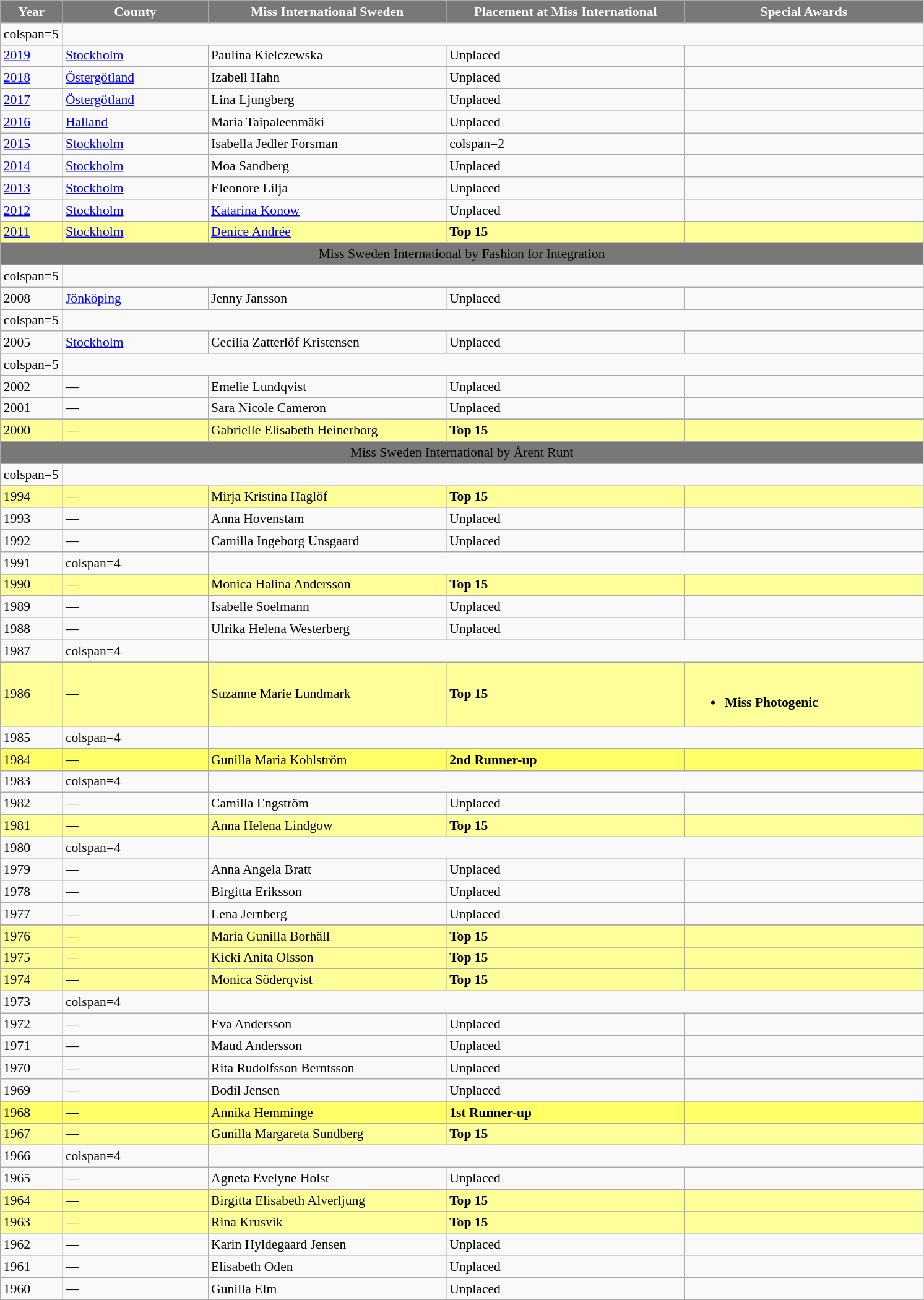<table class="wikitable " style="font-size: 90%;">
<tr>
<th width="60" style="background-color:#787878;color:#FFFFFF;">Year</th>
<th width="150" style="background-color:#787878;color:#FFFFFF;">County</th>
<th width="250" style="background-color:#787878;color:#FFFFFF;">Miss International Sweden</th>
<th width="250" style="background-color:#787878;color:#FFFFFF;">Placement at Miss International</th>
<th width="250" style="background-color:#787878;color:#FFFFFF;">Special Awards</th>
</tr>
<tr>
<td>colspan=5 </td>
</tr>
<tr>
<td><a href='#'>2019</a></td>
<td><a href='#'>Stockholm</a></td>
<td>Paulina Kielczewska</td>
<td>Unplaced</td>
<td></td>
</tr>
<tr>
<td><a href='#'>2018</a></td>
<td><a href='#'>Östergötland</a></td>
<td>Izabell Hahn</td>
<td>Unplaced</td>
<td></td>
</tr>
<tr>
<td><a href='#'>2017</a></td>
<td><a href='#'>Östergötland</a></td>
<td>Lina Ljungberg</td>
<td>Unplaced</td>
<td></td>
</tr>
<tr>
<td><a href='#'>2016</a></td>
<td><a href='#'>Halland</a></td>
<td>Maria Taipaleenmäki</td>
<td>Unplaced</td>
<td></td>
</tr>
<tr>
<td><a href='#'>2015</a></td>
<td><a href='#'>Stockholm</a></td>
<td>Isabella Jedler Forsman</td>
<td>colspan=2 </td>
</tr>
<tr>
<td><a href='#'>2014</a></td>
<td><a href='#'>Stockholm</a></td>
<td>Moa Sandberg</td>
<td>Unplaced</td>
<td></td>
</tr>
<tr>
<td><a href='#'>2013</a></td>
<td><a href='#'>Stockholm</a></td>
<td>Eleonore Lilja</td>
<td>Unplaced</td>
<td></td>
</tr>
<tr>
<td><a href='#'>2012</a></td>
<td><a href='#'>Stockholm</a></td>
<td><a href='#'>Katarina Konow</a></td>
<td>Unplaced</td>
<td></td>
</tr>
<tr>
</tr>
<tr style="background-color:#FFFF99;">
<td><a href='#'>2011</a></td>
<td><a href='#'>Stockholm</a></td>
<td><a href='#'>Denice Andrée</a></td>
<td><strong>Top 15</strong></td>
<td></td>
</tr>
<tr>
</tr>
<tr bgcolor="#787878" align="center">
<td colspan="5"><span>Miss Sweden International by Fashion for Integration</span></td>
</tr>
<tr>
<td>colspan=5 </td>
</tr>
<tr>
<td>2008</td>
<td><a href='#'>Jönköping</a></td>
<td>Jenny Jansson</td>
<td>Unplaced</td>
<td></td>
</tr>
<tr>
<td>colspan=5 </td>
</tr>
<tr>
<td>2005</td>
<td><a href='#'>Stockholm</a></td>
<td>Cecilia Zatterlöf Kristensen</td>
<td>Unplaced</td>
<td></td>
</tr>
<tr>
<td>colspan=5 </td>
</tr>
<tr>
<td>2002</td>
<td>—</td>
<td>Emelie Lundqvist</td>
<td>Unplaced</td>
<td></td>
</tr>
<tr>
<td>2001</td>
<td>—</td>
<td>Sara Nicole Cameron</td>
<td>Unplaced</td>
<td></td>
</tr>
<tr>
</tr>
<tr style="background-color:#FFFF99;">
<td>2000</td>
<td>—</td>
<td>Gabrielle Elisabeth Heinerborg</td>
<td><strong>Top 15</strong></td>
<td></td>
</tr>
<tr>
</tr>
<tr bgcolor="#787878" align="center">
<td colspan="5"><span>Miss Sweden International by Årent Runt</span></td>
</tr>
<tr>
<td>colspan=5 </td>
</tr>
<tr>
</tr>
<tr style="background-color:#FFFF99;">
<td>1994</td>
<td>—</td>
<td>Mirja Kristina Haglöf</td>
<td><strong>Top 15</strong></td>
<td></td>
</tr>
<tr>
<td>1993</td>
<td>—</td>
<td>Anna Hovenstam</td>
<td>Unplaced</td>
<td></td>
</tr>
<tr>
<td>1992</td>
<td>—</td>
<td>Camilla Ingeborg Unsgaard</td>
<td>Unplaced</td>
<td></td>
</tr>
<tr>
<td>1991</td>
<td>colspan=4 </td>
</tr>
<tr>
</tr>
<tr style="background-color:#FFFF99;">
<td>1990</td>
<td>—</td>
<td>Monica Halina Andersson</td>
<td><strong>Top 15</strong></td>
<td></td>
</tr>
<tr>
<td>1989</td>
<td>—</td>
<td>Isabelle Soelmann</td>
<td>Unplaced</td>
<td></td>
</tr>
<tr>
<td>1988</td>
<td>—</td>
<td>Ulrika Helena Westerberg</td>
<td>Unplaced</td>
<td></td>
</tr>
<tr>
<td>1987</td>
<td>colspan=4 </td>
</tr>
<tr>
</tr>
<tr style="background-color:#FFFF99;">
<td>1986</td>
<td>—</td>
<td>Suzanne Marie Lundmark</td>
<td><strong>Top 15</strong></td>
<td align="left"><br><ul><li><strong>Miss Photogenic</strong></li></ul></td>
</tr>
<tr>
<td>1985</td>
<td>colspan=4 </td>
</tr>
<tr>
</tr>
<tr style="background-color:#FFFF66;">
<td>1984</td>
<td>—</td>
<td>Gunilla Maria Kohlström</td>
<td><strong>2nd Runner-up</strong></td>
<td></td>
</tr>
<tr>
<td>1983</td>
<td>colspan=4 </td>
</tr>
<tr>
<td>1982</td>
<td>—</td>
<td>Camilla Engström</td>
<td>Unplaced</td>
<td></td>
</tr>
<tr>
</tr>
<tr style="background-color:#FFFF99;">
<td>1981</td>
<td>—</td>
<td>Anna Helena Lindgow</td>
<td><strong>Top 15</strong></td>
<td></td>
</tr>
<tr>
<td>1980</td>
<td>colspan=4 </td>
</tr>
<tr>
<td>1979</td>
<td>—</td>
<td>Anna Angela Bratt</td>
<td>Unplaced</td>
<td></td>
</tr>
<tr>
<td>1978</td>
<td>—</td>
<td>Birgitta Eriksson</td>
<td>Unplaced</td>
<td></td>
</tr>
<tr>
<td>1977</td>
<td>—</td>
<td>Lena Jernberg</td>
<td>Unplaced</td>
<td></td>
</tr>
<tr>
</tr>
<tr style="background-color:#FFFF99;">
<td>1976</td>
<td>—</td>
<td>Maria Gunilla Borhäll</td>
<td><strong>Top 15</strong></td>
<td></td>
</tr>
<tr>
</tr>
<tr style="background-color:#FFFF99;">
<td>1975</td>
<td>—</td>
<td>Kicki Anita Olsson</td>
<td><strong>Top 15</strong></td>
<td></td>
</tr>
<tr>
</tr>
<tr style="background-color:#FFFF99;">
<td>1974</td>
<td>—</td>
<td>Monica Söderqvist</td>
<td><strong>Top 15</strong></td>
<td></td>
</tr>
<tr>
<td>1973</td>
<td>colspan=4 </td>
</tr>
<tr>
<td>1972</td>
<td>—</td>
<td>Eva Andersson</td>
<td>Unplaced</td>
<td></td>
</tr>
<tr>
<td>1971</td>
<td>—</td>
<td>Maud Andersson</td>
<td>Unplaced</td>
<td></td>
</tr>
<tr>
<td>1970</td>
<td>—</td>
<td>Rita Rudolfsson Berntsson</td>
<td>Unplaced</td>
<td></td>
</tr>
<tr>
<td>1969</td>
<td>—</td>
<td>Bodil Jensen</td>
<td>Unplaced</td>
<td></td>
</tr>
<tr>
</tr>
<tr style="background-color:#FFFF66;">
<td>1968</td>
<td>—</td>
<td>Annika Hemminge</td>
<td><strong>1st Runner-up</strong></td>
<td></td>
</tr>
<tr>
</tr>
<tr style="background-color:#FFFF99;">
<td>1967</td>
<td>—</td>
<td>Gunilla Margareta Sundberg</td>
<td><strong>Top 15</strong></td>
<td></td>
</tr>
<tr>
<td>1966</td>
<td>colspan=4 </td>
</tr>
<tr>
<td>1965</td>
<td>—</td>
<td>Agneta Evelyne Holst</td>
<td>Unplaced</td>
<td></td>
</tr>
<tr>
</tr>
<tr style="background-color:#FFFF99;">
<td>1964</td>
<td>—</td>
<td>Birgitta Elisabeth Alverljung</td>
<td><strong>Top 15</strong></td>
<td></td>
</tr>
<tr>
</tr>
<tr style="background-color:#FFFF99;">
<td>1963</td>
<td>—</td>
<td>Rina Krusvik</td>
<td><strong>Top 15</strong></td>
<td></td>
</tr>
<tr>
<td>1962</td>
<td>—</td>
<td>Karin Hyldegaard Jensen</td>
<td>Unplaced</td>
<td></td>
</tr>
<tr>
<td>1961</td>
<td>—</td>
<td>Elisabeth Oden</td>
<td>Unplaced</td>
<td></td>
</tr>
<tr>
<td>1960</td>
<td>—</td>
<td>Gunilla Elm</td>
<td>Unplaced</td>
<td></td>
</tr>
<tr>
</tr>
</table>
